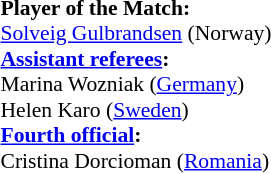<table width=100% style="font-size: 90%">
<tr>
<td><br><strong>Player of the Match:</strong>
<br><a href='#'>Solveig Gulbrandsen</a> (Norway)<br><strong><a href='#'>Assistant referees</a>:</strong>
<br>Marina Wozniak (<a href='#'>Germany</a>)
<br>Helen Karo (<a href='#'>Sweden</a>)
<br><strong><a href='#'>Fourth official</a>:</strong>
<br>Cristina Dorcioman (<a href='#'>Romania</a>)</td>
</tr>
</table>
